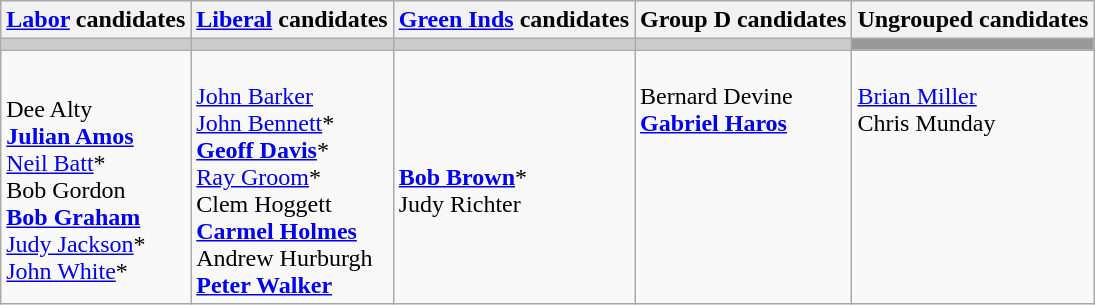<table class="wikitable">
<tr>
<th><a href='#'>Labor</a> candidates</th>
<th><a href='#'>Liberal</a> candidates</th>
<th><a href='#'>Green Inds</a> candidates</th>
<th>Group D candidates</th>
<th>Ungrouped candidates</th>
</tr>
<tr bgcolor="#cccccc">
<td></td>
<td></td>
<td></td>
<td></td>
<td bgcolor="#999999"></td>
</tr>
<tr>
<td><br>Dee Alty<br>
<strong><a href='#'>Julian Amos</a></strong><br>
<a href='#'>Neil Batt</a>*<br>
Bob Gordon<br>
<strong><a href='#'>Bob Graham</a></strong><br>
<a href='#'>Judy Jackson</a>*<br>
<a href='#'>John White</a>*</td>
<td><br><a href='#'>John Barker</a><br>
<a href='#'>John Bennett</a>*<br>
<strong><a href='#'>Geoff Davis</a></strong>*<br>
<a href='#'>Ray Groom</a>*<br>
Clem Hoggett<br>
<strong><a href='#'>Carmel Holmes</a></strong><br>
Andrew Hurburgh<br>
<strong><a href='#'>Peter Walker</a></strong></td>
<td><br><strong><a href='#'>Bob Brown</a></strong>*<br>
Judy Richter</td>
<td valign=top><br>Bernard Devine<br>
<strong><a href='#'>Gabriel Haros</a></strong></td>
<td valign=top><br><a href='#'>Brian Miller</a><br>
Chris Munday</td>
</tr>
</table>
